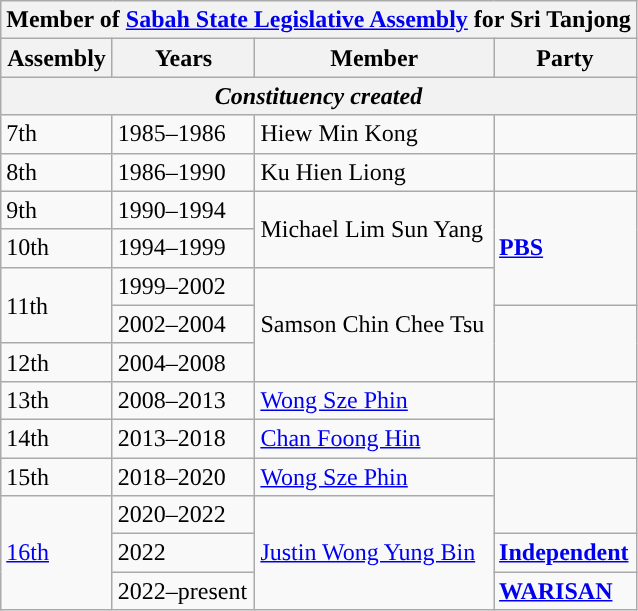<table class="wikitable">
<tr>
<th colspan="4">Member of <a href='#'>Sabah State Legislative Assembly</a> for Sri Tanjong</th>
</tr>
<tr>
<th>Assembly</th>
<th>Years</th>
<th>Member</th>
<th>Party</th>
</tr>
<tr>
<th colspan="4" align="center"><em>Constituency created</em></th>
</tr>
<tr>
<td>7th</td>
<td>1985–1986</td>
<td>Hiew Min Kong</td>
<td></td>
</tr>
<tr>
<td>8th</td>
<td>1986–1990</td>
<td>Ku Hien Liong</td>
<td></td>
</tr>
<tr>
<td>9th</td>
<td>1990–1994</td>
<td rowspan="2">Michael Lim Sun Yang</td>
<td rowspan="3"><strong><a href='#'>PBS</a></strong></td>
</tr>
<tr>
<td>10th</td>
<td>1994–1999</td>
</tr>
<tr>
<td rowspan="2">11th</td>
<td>1999–2002</td>
<td rowspan="3">Samson Chin Chee Tsu</td>
</tr>
<tr>
<td>2002–2004</td>
<td rowspan="2"></td>
</tr>
<tr>
<td>12th</td>
<td>2004–2008</td>
</tr>
<tr>
<td>13th</td>
<td>2008–2013</td>
<td><a href='#'>Wong Sze Phin</a></td>
<td rowspan="2"></td>
</tr>
<tr>
<td>14th</td>
<td>2013–2018</td>
<td><a href='#'>Chan Foong Hin</a></td>
</tr>
<tr>
<td>15th</td>
<td>2018–2020</td>
<td><a href='#'>Wong Sze Phin</a></td>
<td rowspan="2"></td>
</tr>
<tr>
<td rowspan="3"><a href='#'>16th</a></td>
<td>2020–2022</td>
<td rowspan="3"><a href='#'>Justin Wong Yung Bin</a></td>
</tr>
<tr>
<td>2022</td>
<td><strong><a href='#'>Independent</a></strong></td>
</tr>
<tr>
<td>2022–present</td>
<td><strong><a href='#'>WARISAN</a></strong></td>
</tr>
</table>
